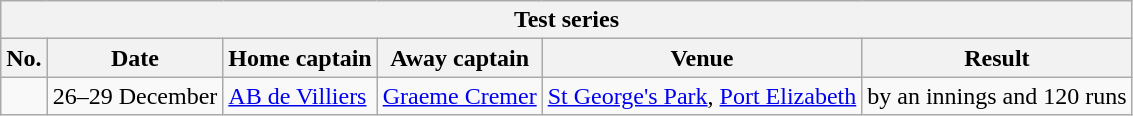<table class="wikitable">
<tr>
<th colspan="6">Test series</th>
</tr>
<tr>
<th>No.</th>
<th>Date</th>
<th>Home captain</th>
<th>Away captain</th>
<th>Venue</th>
<th>Result</th>
</tr>
<tr>
<td></td>
<td>26–29 December</td>
<td><a href='#'>AB de Villiers</a></td>
<td><a href='#'>Graeme Cremer</a></td>
<td><a href='#'>St George's Park</a>, <a href='#'>Port Elizabeth</a></td>
<td> by an innings and 120 runs</td>
</tr>
</table>
